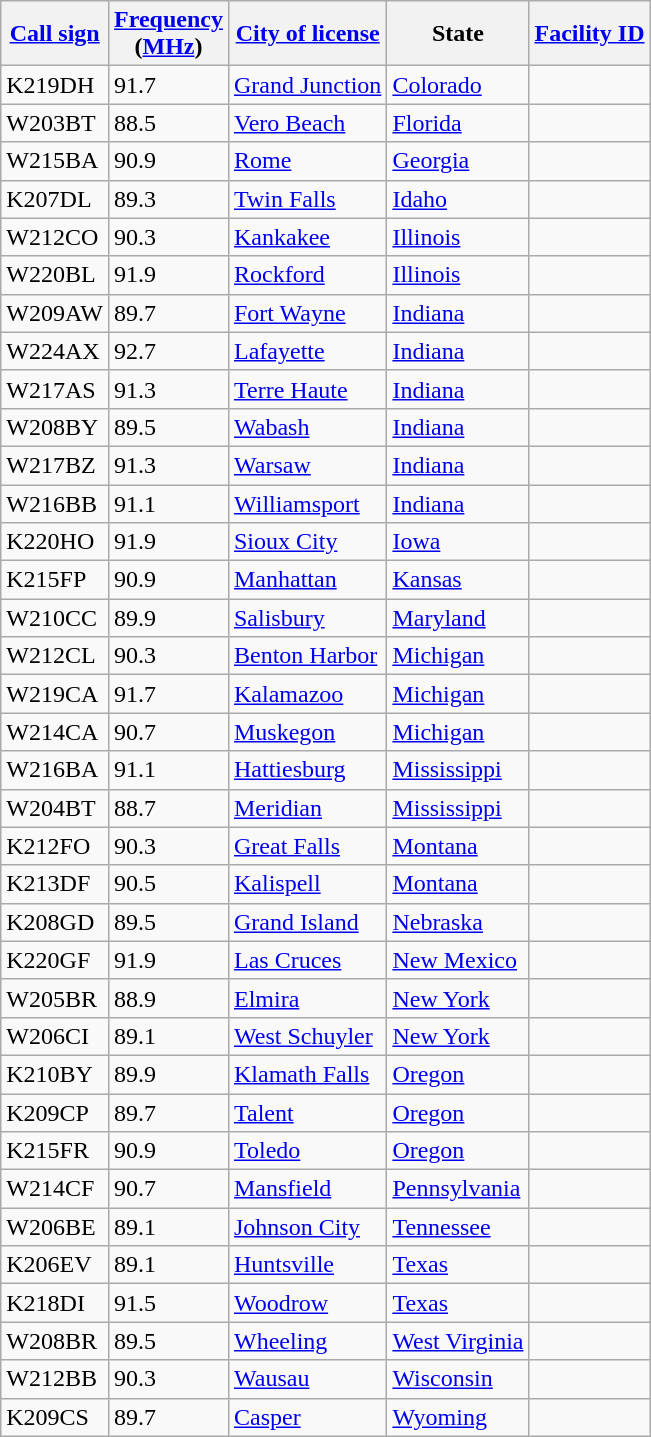<table class="wikitable sortable">
<tr>
<th><a href='#'>Call sign</a></th>
<th data-sort-type="number"><a href='#'>Frequency</a><br>(<a href='#'>MHz</a>)</th>
<th><a href='#'>City of license</a></th>
<th>State</th>
<th data-sort-type="number"><a href='#'>Facility ID</a></th>
</tr>
<tr>
<td>K219DH</td>
<td>91.7</td>
<td><a href='#'>Grand Junction</a></td>
<td><a href='#'>Colorado</a></td>
<td></td>
</tr>
<tr>
<td>W203BT</td>
<td>88.5</td>
<td><a href='#'>Vero Beach</a></td>
<td><a href='#'>Florida</a></td>
<td></td>
</tr>
<tr>
<td>W215BA</td>
<td>90.9</td>
<td><a href='#'>Rome</a></td>
<td><a href='#'>Georgia</a></td>
<td></td>
</tr>
<tr>
<td>K207DL</td>
<td>89.3</td>
<td><a href='#'>Twin Falls</a></td>
<td><a href='#'>Idaho</a></td>
<td></td>
</tr>
<tr>
<td>W212CO</td>
<td>90.3</td>
<td><a href='#'>Kankakee</a></td>
<td><a href='#'>Illinois</a></td>
<td></td>
</tr>
<tr>
<td>W220BL</td>
<td>91.9</td>
<td><a href='#'>Rockford</a></td>
<td><a href='#'>Illinois</a></td>
<td></td>
</tr>
<tr>
<td>W209AW</td>
<td>89.7</td>
<td><a href='#'>Fort Wayne</a></td>
<td><a href='#'>Indiana</a></td>
<td></td>
</tr>
<tr>
<td>W224AX</td>
<td>92.7</td>
<td><a href='#'>Lafayette</a></td>
<td><a href='#'>Indiana</a></td>
<td></td>
</tr>
<tr>
<td>W217AS</td>
<td>91.3</td>
<td><a href='#'>Terre Haute</a></td>
<td><a href='#'>Indiana</a></td>
<td></td>
</tr>
<tr>
<td>W208BY</td>
<td>89.5</td>
<td><a href='#'>Wabash</a></td>
<td><a href='#'>Indiana</a></td>
<td></td>
</tr>
<tr>
<td>W217BZ</td>
<td>91.3</td>
<td><a href='#'>Warsaw</a></td>
<td><a href='#'>Indiana</a></td>
<td></td>
</tr>
<tr>
<td>W216BB</td>
<td>91.1</td>
<td><a href='#'>Williamsport</a></td>
<td><a href='#'>Indiana</a></td>
<td></td>
</tr>
<tr>
<td>K220HO</td>
<td>91.9</td>
<td><a href='#'>Sioux City</a></td>
<td><a href='#'>Iowa</a></td>
<td></td>
</tr>
<tr>
<td>K215FP</td>
<td>90.9</td>
<td><a href='#'>Manhattan</a></td>
<td><a href='#'>Kansas</a></td>
<td></td>
</tr>
<tr>
<td>W210CC</td>
<td>89.9</td>
<td><a href='#'>Salisbury</a></td>
<td><a href='#'>Maryland</a></td>
<td></td>
</tr>
<tr>
<td>W212CL</td>
<td>90.3</td>
<td><a href='#'>Benton Harbor</a></td>
<td><a href='#'>Michigan</a></td>
<td></td>
</tr>
<tr>
<td>W219CA</td>
<td>91.7</td>
<td><a href='#'>Kalamazoo</a></td>
<td><a href='#'>Michigan</a></td>
<td></td>
</tr>
<tr>
<td>W214CA</td>
<td>90.7</td>
<td><a href='#'>Muskegon</a></td>
<td><a href='#'>Michigan</a></td>
<td></td>
</tr>
<tr>
<td>W216BA</td>
<td>91.1</td>
<td><a href='#'>Hattiesburg</a></td>
<td><a href='#'>Mississippi</a></td>
<td></td>
</tr>
<tr>
<td>W204BT</td>
<td>88.7</td>
<td><a href='#'>Meridian</a></td>
<td><a href='#'>Mississippi</a></td>
<td></td>
</tr>
<tr>
<td>K212FO</td>
<td>90.3</td>
<td><a href='#'>Great Falls</a></td>
<td><a href='#'>Montana</a></td>
<td></td>
</tr>
<tr>
<td>K213DF</td>
<td>90.5</td>
<td><a href='#'>Kalispell</a></td>
<td><a href='#'>Montana</a></td>
<td></td>
</tr>
<tr>
<td>K208GD</td>
<td>89.5</td>
<td><a href='#'>Grand Island</a></td>
<td><a href='#'>Nebraska</a></td>
<td></td>
</tr>
<tr>
<td>K220GF</td>
<td>91.9</td>
<td><a href='#'>Las Cruces</a></td>
<td><a href='#'>New Mexico</a></td>
<td></td>
</tr>
<tr>
<td>W205BR</td>
<td>88.9</td>
<td><a href='#'>Elmira</a></td>
<td><a href='#'>New York</a></td>
<td></td>
</tr>
<tr>
<td>W206CI</td>
<td>89.1</td>
<td><a href='#'>West Schuyler</a></td>
<td><a href='#'>New York</a></td>
<td></td>
</tr>
<tr>
<td>K210BY</td>
<td>89.9</td>
<td><a href='#'>Klamath Falls</a></td>
<td><a href='#'>Oregon</a></td>
<td></td>
</tr>
<tr>
<td>K209CP</td>
<td>89.7</td>
<td><a href='#'>Talent</a></td>
<td><a href='#'>Oregon</a></td>
<td></td>
</tr>
<tr>
<td>K215FR</td>
<td>90.9</td>
<td><a href='#'>Toledo</a></td>
<td><a href='#'>Oregon</a></td>
<td></td>
</tr>
<tr>
<td>W214CF</td>
<td>90.7</td>
<td><a href='#'>Mansfield</a></td>
<td><a href='#'>Pennsylvania</a></td>
<td></td>
</tr>
<tr>
<td>W206BE</td>
<td>89.1</td>
<td><a href='#'>Johnson City</a></td>
<td><a href='#'>Tennessee</a></td>
<td></td>
</tr>
<tr>
<td>K206EV</td>
<td>89.1</td>
<td><a href='#'>Huntsville</a></td>
<td><a href='#'>Texas</a></td>
<td></td>
</tr>
<tr>
<td>K218DI</td>
<td>91.5</td>
<td><a href='#'>Woodrow</a></td>
<td><a href='#'>Texas</a></td>
<td></td>
</tr>
<tr>
<td>W208BR</td>
<td>89.5</td>
<td><a href='#'>Wheeling</a></td>
<td><a href='#'>West Virginia</a></td>
<td></td>
</tr>
<tr>
<td>W212BB</td>
<td>90.3</td>
<td><a href='#'>Wausau</a></td>
<td><a href='#'>Wisconsin</a></td>
<td></td>
</tr>
<tr>
<td>K209CS</td>
<td>89.7</td>
<td><a href='#'>Casper</a></td>
<td><a href='#'>Wyoming</a></td>
<td></td>
</tr>
</table>
